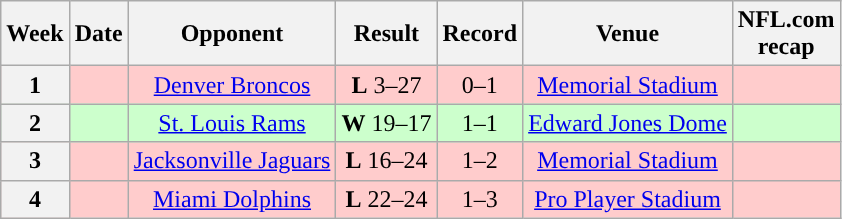<table class="wikitable" style="text-align:center">
<tr>
<th>Week</th>
<th>Date</th>
<th>Opponent</th>
<th>Result</th>
<th>Record</th>
<th>Venue</th>
<th>NFL.com<br>recap</th>
</tr>
<tr bgcolor="ffcccc">
<th>1</th>
<td></td>
<td><a href='#'>Denver Broncos</a></td>
<td><strong>L</strong> 3–27</td>
<td>0–1</td>
<td><a href='#'>Memorial Stadium</a></td>
<td></td>
</tr>
<tr bgcolor="ccffcc">
<th>2</th>
<td></td>
<td><a href='#'>St. Louis Rams</a></td>
<td><strong>W</strong> 19–17</td>
<td>1–1</td>
<td><a href='#'>Edward Jones Dome</a></td>
<td></td>
</tr>
<tr bgcolor="ffcccc">
<th>3</th>
<td></td>
<td><a href='#'>Jacksonville Jaguars</a></td>
<td><strong>L</strong> 16–24</td>
<td>1–2</td>
<td><a href='#'>Memorial Stadium</a></td>
<td></td>
</tr>
<tr bgcolor="ffcccc">
<th>4</th>
<td></td>
<td><a href='#'>Miami Dolphins</a></td>
<td><strong>L</strong> 22–24</td>
<td>1–3</td>
<td><a href='#'>Pro Player Stadium</a></td>
<td></td>
</tr>
</table>
